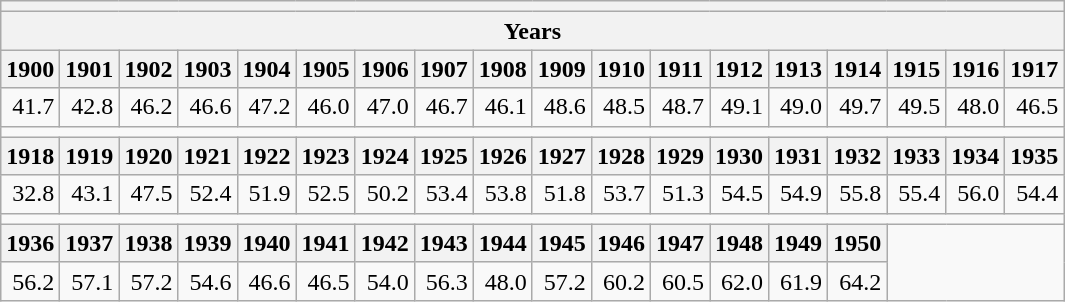<table class="wikitable mw-collapsible mw-collapsed" style="text-align:right">
<tr>
<th colspan="18"></th>
</tr>
<tr>
<th colspan="18">Years</th>
</tr>
<tr>
<th>1900</th>
<th>1901</th>
<th>1902</th>
<th>1903</th>
<th>1904</th>
<th>1905</th>
<th>1906</th>
<th>1907</th>
<th>1908</th>
<th>1909</th>
<th>1910</th>
<th>1911</th>
<th>1912</th>
<th>1913</th>
<th>1914</th>
<th>1915</th>
<th>1916</th>
<th>1917</th>
</tr>
<tr>
<td>41.7</td>
<td>42.8</td>
<td>46.2</td>
<td>46.6</td>
<td>47.2</td>
<td>46.0</td>
<td>47.0</td>
<td>46.7</td>
<td>46.1</td>
<td>48.6</td>
<td>48.5</td>
<td>48.7</td>
<td>49.1</td>
<td>49.0</td>
<td>49.7</td>
<td>49.5</td>
<td>48.0</td>
<td>46.5</td>
</tr>
<tr>
<td colspan="18"></td>
</tr>
<tr>
<th>1918</th>
<th>1919</th>
<th>1920</th>
<th>1921</th>
<th>1922</th>
<th>1923</th>
<th>1924</th>
<th>1925</th>
<th>1926</th>
<th>1927</th>
<th>1928</th>
<th>1929</th>
<th>1930</th>
<th>1931</th>
<th>1932</th>
<th>1933</th>
<th>1934</th>
<th>1935</th>
</tr>
<tr>
<td>32.8</td>
<td>43.1</td>
<td>47.5</td>
<td>52.4</td>
<td>51.9</td>
<td>52.5</td>
<td>50.2</td>
<td>53.4</td>
<td>53.8</td>
<td>51.8</td>
<td>53.7</td>
<td>51.3</td>
<td>54.5</td>
<td>54.9</td>
<td>55.8</td>
<td>55.4</td>
<td>56.0</td>
<td>54.4</td>
</tr>
<tr>
<td colspan="18"></td>
</tr>
<tr>
<th>1936</th>
<th>1937</th>
<th>1938</th>
<th>1939</th>
<th>1940</th>
<th>1941</th>
<th>1942</th>
<th>1943</th>
<th>1944</th>
<th>1945</th>
<th>1946</th>
<th>1947</th>
<th>1948</th>
<th>1949</th>
<th>1950</th>
</tr>
<tr>
<td>56.2</td>
<td>57.1</td>
<td>57.2</td>
<td>54.6</td>
<td>46.6</td>
<td>46.5</td>
<td>54.0</td>
<td>56.3</td>
<td>48.0</td>
<td>57.2</td>
<td>60.2</td>
<td>60.5</td>
<td>62.0</td>
<td>61.9</td>
<td>64.2</td>
</tr>
</table>
